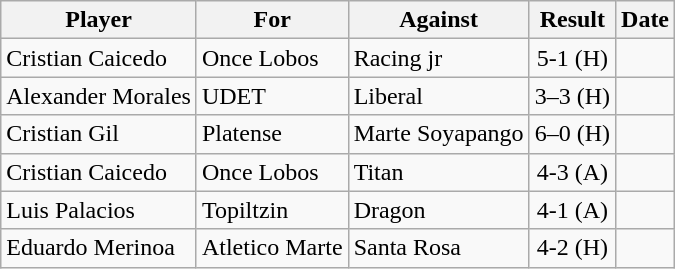<table class="wikitable sortable">
<tr>
<th>Player</th>
<th>For</th>
<th>Against</th>
<th align=center>Result</th>
<th>Date</th>
</tr>
<tr>
<td> Cristian Caicedo</td>
<td>Once Lobos</td>
<td>Racing jr</td>
<td align="center">5-1 (H)</td>
<td></td>
</tr>
<tr>
<td> Alexander Morales</td>
<td>UDET</td>
<td>Liberal</td>
<td align="center">3–3 (H)</td>
<td></td>
</tr>
<tr>
<td> Cristian Gil</td>
<td>Platense</td>
<td>Marte Soyapango</td>
<td align="center">6–0 (H)</td>
<td></td>
</tr>
<tr>
<td> Cristian Caicedo</td>
<td>Once Lobos</td>
<td>Titan</td>
<td align="center">4-3 (A)</td>
<td></td>
</tr>
<tr>
<td> Luis Palacios</td>
<td>Topiltzin</td>
<td>Dragon</td>
<td align="center">4-1 (A)</td>
<td></td>
</tr>
<tr>
<td> Eduardo Merinoa</td>
<td>Atletico Marte</td>
<td>Santa Rosa</td>
<td align="center">4-2 (H)</td>
<td></td>
</tr>
</table>
